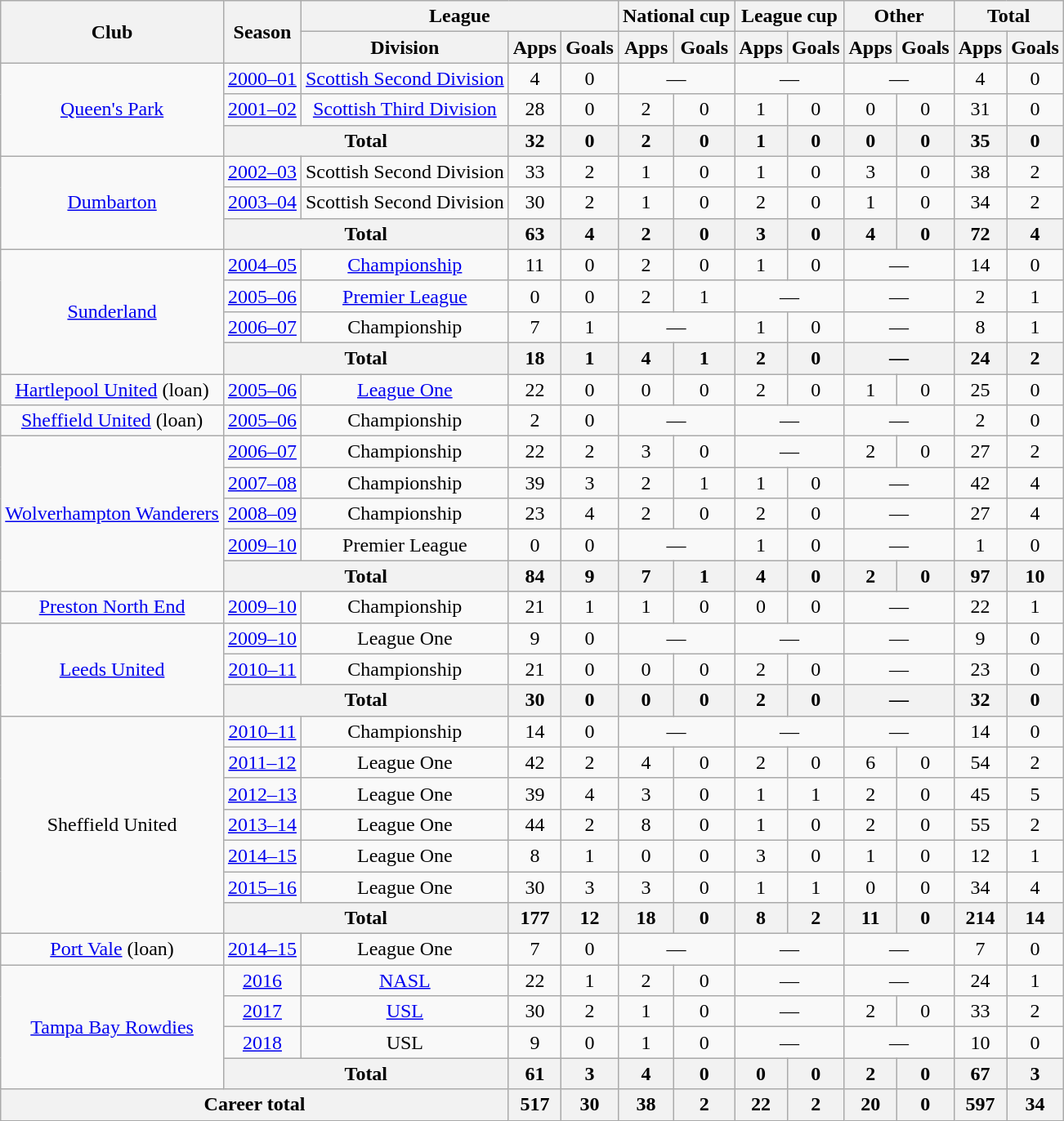<table class="wikitable" style="text-align:center">
<tr>
<th rowspan="2">Club</th>
<th rowspan="2">Season</th>
<th colspan="3">League</th>
<th colspan="2">National cup</th>
<th colspan="2">League cup</th>
<th colspan="2">Other</th>
<th colspan="2">Total</th>
</tr>
<tr>
<th>Division</th>
<th>Apps</th>
<th>Goals</th>
<th>Apps</th>
<th>Goals</th>
<th>Apps</th>
<th>Goals</th>
<th>Apps</th>
<th>Goals</th>
<th>Apps</th>
<th>Goals</th>
</tr>
<tr>
<td rowspan="3"><a href='#'>Queen's Park</a></td>
<td><a href='#'>2000–01</a></td>
<td><a href='#'>Scottish Second Division</a></td>
<td>4</td>
<td>0</td>
<td colspan="2">—</td>
<td colspan="2">—</td>
<td colspan="2">—</td>
<td>4</td>
<td>0</td>
</tr>
<tr>
<td><a href='#'>2001–02</a></td>
<td><a href='#'>Scottish Third Division</a></td>
<td>28</td>
<td>0</td>
<td>2</td>
<td>0</td>
<td>1</td>
<td>0</td>
<td>0</td>
<td>0</td>
<td>31</td>
<td>0</td>
</tr>
<tr>
<th colspan="2">Total</th>
<th>32</th>
<th>0</th>
<th>2</th>
<th>0</th>
<th>1</th>
<th>0</th>
<th>0</th>
<th>0</th>
<th>35</th>
<th>0</th>
</tr>
<tr>
<td rowspan="3"><a href='#'>Dumbarton</a></td>
<td><a href='#'>2002–03</a></td>
<td>Scottish Second Division</td>
<td>33</td>
<td>2</td>
<td>1</td>
<td>0</td>
<td>1</td>
<td>0</td>
<td>3</td>
<td>0</td>
<td>38</td>
<td>2</td>
</tr>
<tr>
<td><a href='#'>2003–04</a></td>
<td>Scottish Second Division</td>
<td>30</td>
<td>2</td>
<td>1</td>
<td>0</td>
<td>2</td>
<td>0</td>
<td>1</td>
<td>0</td>
<td>34</td>
<td>2</td>
</tr>
<tr>
<th colspan="2">Total</th>
<th>63</th>
<th>4</th>
<th>2</th>
<th>0</th>
<th>3</th>
<th>0</th>
<th>4</th>
<th>0</th>
<th>72</th>
<th>4</th>
</tr>
<tr>
<td rowspan="4"><a href='#'>Sunderland</a></td>
<td><a href='#'>2004–05</a></td>
<td><a href='#'>Championship</a></td>
<td>11</td>
<td>0</td>
<td>2</td>
<td>0</td>
<td>1</td>
<td>0</td>
<td colspan="2">—</td>
<td>14</td>
<td>0</td>
</tr>
<tr>
<td><a href='#'>2005–06</a></td>
<td><a href='#'>Premier League</a></td>
<td>0</td>
<td>0</td>
<td>2</td>
<td>1</td>
<td colspan="2">—</td>
<td colspan="2">—</td>
<td>2</td>
<td>1</td>
</tr>
<tr>
<td><a href='#'>2006–07</a></td>
<td>Championship</td>
<td>7</td>
<td>1</td>
<td colspan="2">—</td>
<td>1</td>
<td>0</td>
<td colspan="2">—</td>
<td>8</td>
<td>1</td>
</tr>
<tr>
<th colspan="2">Total</th>
<th>18</th>
<th>1</th>
<th>4</th>
<th>1</th>
<th>2</th>
<th>0</th>
<th colspan="2">—</th>
<th>24</th>
<th>2</th>
</tr>
<tr>
<td><a href='#'>Hartlepool United</a> (loan)</td>
<td><a href='#'>2005–06</a></td>
<td><a href='#'>League One</a></td>
<td>22</td>
<td>0</td>
<td>0</td>
<td>0</td>
<td>2</td>
<td>0</td>
<td>1</td>
<td>0</td>
<td>25</td>
<td>0</td>
</tr>
<tr>
<td><a href='#'>Sheffield United</a> (loan)</td>
<td><a href='#'>2005–06</a></td>
<td>Championship</td>
<td>2</td>
<td>0</td>
<td colspan="2">—</td>
<td colspan="2">—</td>
<td colspan="2">—</td>
<td>2</td>
<td>0</td>
</tr>
<tr>
<td rowspan="5"><a href='#'>Wolverhampton Wanderers</a></td>
<td><a href='#'>2006–07</a></td>
<td>Championship</td>
<td>22</td>
<td>2</td>
<td>3</td>
<td>0</td>
<td colspan="2">—</td>
<td>2</td>
<td>0</td>
<td>27</td>
<td>2</td>
</tr>
<tr>
<td><a href='#'>2007–08</a></td>
<td>Championship</td>
<td>39</td>
<td>3</td>
<td>2</td>
<td>1</td>
<td>1</td>
<td>0</td>
<td colspan="2">—</td>
<td>42</td>
<td>4</td>
</tr>
<tr>
<td><a href='#'>2008–09</a></td>
<td>Championship</td>
<td>23</td>
<td>4</td>
<td>2</td>
<td>0</td>
<td>2</td>
<td>0</td>
<td colspan="2">—</td>
<td>27</td>
<td>4</td>
</tr>
<tr>
<td><a href='#'>2009–10</a></td>
<td>Premier League</td>
<td>0</td>
<td>0</td>
<td colspan="2">—</td>
<td>1</td>
<td>0</td>
<td colspan="2">—</td>
<td>1</td>
<td>0</td>
</tr>
<tr>
<th colspan="2">Total</th>
<th>84</th>
<th>9</th>
<th>7</th>
<th>1</th>
<th>4</th>
<th>0</th>
<th>2</th>
<th>0</th>
<th>97</th>
<th>10</th>
</tr>
<tr>
<td><a href='#'>Preston North End</a></td>
<td><a href='#'>2009–10</a></td>
<td>Championship</td>
<td>21</td>
<td>1</td>
<td>1</td>
<td>0</td>
<td>0</td>
<td>0</td>
<td colspan="2">—</td>
<td>22</td>
<td>1</td>
</tr>
<tr>
<td rowspan="3"><a href='#'>Leeds United</a></td>
<td><a href='#'>2009–10</a></td>
<td>League One</td>
<td>9</td>
<td>0</td>
<td colspan="2">—</td>
<td colspan="2">—</td>
<td colspan="2">—</td>
<td>9</td>
<td>0</td>
</tr>
<tr>
<td><a href='#'>2010–11</a></td>
<td>Championship</td>
<td>21</td>
<td>0</td>
<td>0</td>
<td>0</td>
<td>2</td>
<td>0</td>
<td colspan="2">—</td>
<td>23</td>
<td>0</td>
</tr>
<tr>
<th colspan="2">Total</th>
<th>30</th>
<th>0</th>
<th>0</th>
<th>0</th>
<th>2</th>
<th>0</th>
<th colspan="2">—</th>
<th>32</th>
<th>0</th>
</tr>
<tr>
<td rowspan="7">Sheffield United</td>
<td><a href='#'>2010–11</a></td>
<td>Championship</td>
<td>14</td>
<td>0</td>
<td colspan="2">—</td>
<td colspan="2">—</td>
<td colspan="2">—</td>
<td>14</td>
<td>0</td>
</tr>
<tr>
<td><a href='#'>2011–12</a></td>
<td>League One</td>
<td>42</td>
<td>2</td>
<td>4</td>
<td>0</td>
<td>2</td>
<td>0</td>
<td>6</td>
<td>0</td>
<td>54</td>
<td>2</td>
</tr>
<tr>
<td><a href='#'>2012–13</a></td>
<td>League One</td>
<td>39</td>
<td>4</td>
<td>3</td>
<td>0</td>
<td>1</td>
<td>1</td>
<td>2</td>
<td>0</td>
<td>45</td>
<td>5</td>
</tr>
<tr>
<td><a href='#'>2013–14</a></td>
<td>League One</td>
<td>44</td>
<td>2</td>
<td>8</td>
<td>0</td>
<td>1</td>
<td>0</td>
<td>2</td>
<td>0</td>
<td>55</td>
<td>2</td>
</tr>
<tr>
<td><a href='#'>2014–15</a></td>
<td>League One</td>
<td>8</td>
<td>1</td>
<td>0</td>
<td>0</td>
<td>3</td>
<td>0</td>
<td>1</td>
<td>0</td>
<td>12</td>
<td>1</td>
</tr>
<tr>
<td><a href='#'>2015–16</a></td>
<td>League One</td>
<td>30</td>
<td>3</td>
<td>3</td>
<td>0</td>
<td>1</td>
<td>1</td>
<td>0</td>
<td>0</td>
<td>34</td>
<td>4</td>
</tr>
<tr>
<th colspan="2">Total</th>
<th>177</th>
<th>12</th>
<th>18</th>
<th>0</th>
<th>8</th>
<th>2</th>
<th>11</th>
<th>0</th>
<th>214</th>
<th>14</th>
</tr>
<tr>
<td><a href='#'>Port Vale</a> (loan)</td>
<td><a href='#'>2014–15</a></td>
<td>League One</td>
<td>7</td>
<td>0</td>
<td colspan="2">—</td>
<td colspan="2">—</td>
<td colspan="2">—</td>
<td>7</td>
<td>0</td>
</tr>
<tr>
<td rowspan="4"><a href='#'>Tampa Bay Rowdies</a></td>
<td><a href='#'>2016</a></td>
<td><a href='#'>NASL</a></td>
<td>22</td>
<td>1</td>
<td>2</td>
<td>0</td>
<td colspan="2">—</td>
<td colspan="2">—</td>
<td>24</td>
<td>1</td>
</tr>
<tr>
<td><a href='#'>2017</a></td>
<td><a href='#'>USL</a></td>
<td>30</td>
<td>2</td>
<td>1</td>
<td>0</td>
<td colspan="2">—</td>
<td>2</td>
<td>0</td>
<td>33</td>
<td>2</td>
</tr>
<tr>
<td><a href='#'>2018</a></td>
<td>USL</td>
<td>9</td>
<td>0</td>
<td>1</td>
<td>0</td>
<td colspan="2">—</td>
<td colspan="2">—</td>
<td>10</td>
<td>0</td>
</tr>
<tr>
<th colspan="2">Total</th>
<th>61</th>
<th>3</th>
<th>4</th>
<th>0</th>
<th>0</th>
<th>0</th>
<th>2</th>
<th>0</th>
<th>67</th>
<th>3</th>
</tr>
<tr>
<th colspan="3">Career total</th>
<th>517</th>
<th>30</th>
<th>38</th>
<th>2</th>
<th>22</th>
<th>2</th>
<th>20</th>
<th>0</th>
<th>597</th>
<th>34</th>
</tr>
</table>
